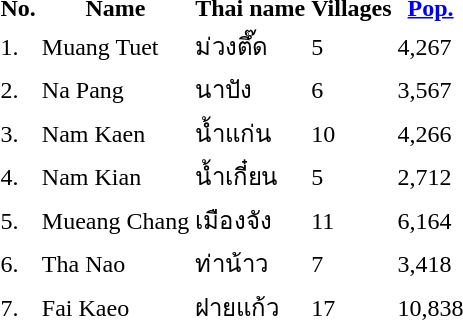<table>
<tr>
<th>No.</th>
<th>Name</th>
<th>Thai name</th>
<th>Villages</th>
<th><a href='#'>Pop.</a></th>
</tr>
<tr>
<td>1.</td>
<td>Muang Tuet</td>
<td>ม่วงตึ๊ด</td>
<td>5</td>
<td>4,267</td>
<td></td>
</tr>
<tr>
<td>2.</td>
<td>Na Pang</td>
<td>นาปัง</td>
<td>6</td>
<td>3,567</td>
<td></td>
</tr>
<tr>
<td>3.</td>
<td>Nam Kaen</td>
<td>น้ำแก่น</td>
<td>10</td>
<td>4,266</td>
<td></td>
</tr>
<tr>
<td>4.</td>
<td>Nam Kian</td>
<td>น้ำเกี๋ยน</td>
<td>5</td>
<td>2,712</td>
<td></td>
</tr>
<tr>
<td>5.</td>
<td>Mueang Chang</td>
<td>เมืองจัง</td>
<td>11</td>
<td>6,164</td>
<td></td>
</tr>
<tr>
<td>6.</td>
<td>Tha Nao</td>
<td>ท่าน้าว</td>
<td>7</td>
<td>3,418</td>
<td></td>
</tr>
<tr>
<td>7.</td>
<td>Fai Kaeo</td>
<td>ฝายแก้ว</td>
<td>17</td>
<td>10,838</td>
<td></td>
</tr>
</table>
